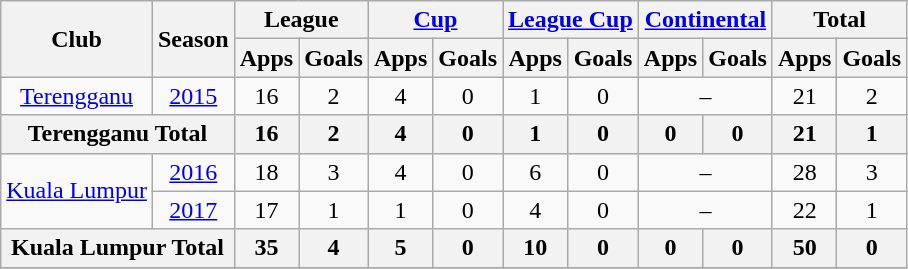<table class="wikitable" style="text-align:center;">
<tr>
<th rowspan="2">Club</th>
<th rowspan="2">Season</th>
<th colspan="2">League</th>
<th colspan="2"><a href='#'>Cup</a></th>
<th colspan="2"><a href='#'>League Cup</a></th>
<th colspan="2"><a href='#'>Continental</a></th>
<th colspan="2">Total</th>
</tr>
<tr>
<th>Apps</th>
<th>Goals</th>
<th>Apps</th>
<th>Goals</th>
<th>Apps</th>
<th>Goals</th>
<th>Apps</th>
<th>Goals</th>
<th>Apps</th>
<th>Goals</th>
</tr>
<tr>
<td rowspan=1><a href='#'>Terengganu</a></td>
<td><a href='#'>2015</a></td>
<td>16</td>
<td>2</td>
<td>4</td>
<td>0</td>
<td>1</td>
<td>0</td>
<td colspan="2">–</td>
<td>21</td>
<td>2</td>
</tr>
<tr>
<th colspan="2">Terengganu Total</th>
<th>16</th>
<th>2</th>
<th>4</th>
<th>0</th>
<th>1</th>
<th>0</th>
<th>0</th>
<th>0</th>
<th>21</th>
<th>1</th>
</tr>
<tr>
<td rowspan=2><a href='#'>Kuala Lumpur</a></td>
<td><a href='#'>2016</a></td>
<td>18</td>
<td>3</td>
<td>4</td>
<td>0</td>
<td>6</td>
<td>0</td>
<td colspan="2">–</td>
<td>28</td>
<td>3</td>
</tr>
<tr>
<td><a href='#'>2017</a></td>
<td>17</td>
<td>1</td>
<td>1</td>
<td>0</td>
<td>4</td>
<td>0</td>
<td colspan="2">–</td>
<td>22</td>
<td>1</td>
</tr>
<tr>
<th colspan="2">Kuala Lumpur Total</th>
<th>35</th>
<th>4</th>
<th>5</th>
<th>0</th>
<th>10</th>
<th>0</th>
<th>0</th>
<th>0</th>
<th>50</th>
<th>0</th>
</tr>
<tr>
</tr>
</table>
